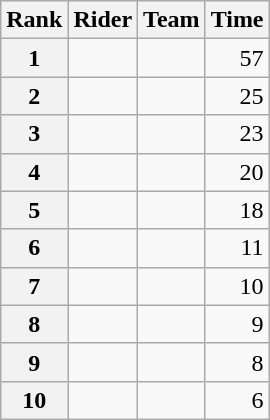<table class="wikitable" margin-bottom:0;">
<tr>
<th scope="col">Rank</th>
<th scope="col">Rider</th>
<th scope="col">Team</th>
<th scope="col">Time</th>
</tr>
<tr>
<th scope="row">1</th>
<td> </td>
<td></td>
<td align="right">57</td>
</tr>
<tr>
<th scope="row">2</th>
<td></td>
<td></td>
<td align="right">25</td>
</tr>
<tr>
<th scope="row">3</th>
<td></td>
<td></td>
<td align="right">23</td>
</tr>
<tr>
<th scope="row">4</th>
<td></td>
<td></td>
<td align="right">20</td>
</tr>
<tr>
<th scope="row">5</th>
<td> </td>
<td></td>
<td align="right">18</td>
</tr>
<tr>
<th scope="row">6</th>
<td></td>
<td></td>
<td align="right">11</td>
</tr>
<tr>
<th scope="row">7</th>
<td></td>
<td></td>
<td align="right">10</td>
</tr>
<tr>
<th scope="row">8</th>
<td></td>
<td></td>
<td align="right">9</td>
</tr>
<tr>
<th scope="row">9</th>
<td></td>
<td></td>
<td align="right">8</td>
</tr>
<tr>
<th scope="row">10</th>
<td></td>
<td></td>
<td align="right">6</td>
</tr>
</table>
